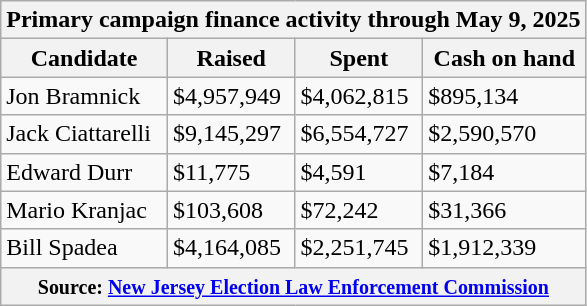<table class="wikitable sortable">
<tr>
<th colspan=4>Primary campaign finance activity through May 9, 2025</th>
</tr>
<tr style="text-align:center;">
<th>Candidate</th>
<th>Raised</th>
<th>Spent</th>
<th>Cash on hand</th>
</tr>
<tr>
<td>Jon Bramnick</td>
<td data-sort-value=4957949>$4,957,949</td>
<td data-sort-value=4062815>$4,062,815</td>
<td data-sort-value=895134>$895,134</td>
</tr>
<tr>
<td>Jack Ciattarelli</td>
<td data-sort-value=9145297>$9,145,297</td>
<td data-sort-value=6554727>$6,554,727</td>
<td data-sort-value=2590570>$2,590,570</td>
</tr>
<tr>
<td>Edward Durr</td>
<td data-sort-value=11775>$11,775</td>
<td data-sort-value=4591>$4,591</td>
<td data-sort-value=7184>$7,184</td>
</tr>
<tr>
<td>Mario Kranjac</td>
<td data-sort-value=103608>$103,608</td>
<td data-sort-value=72242>$72,242</td>
<td data-sort-value=31366>$31,366</td>
</tr>
<tr>
<td>Bill Spadea</td>
<td data-sort-value=4164085>$4,164,085</td>
<td data-sort-value=2251745>$2,251,745</td>
<td data-sort-value=1912339>$1,912,339</td>
</tr>
<tr>
<th colspan="4"><small>Source: <a href='#'>New Jersey Election Law Enforcement Commission</a></small></th>
</tr>
</table>
